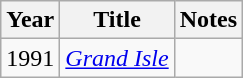<table class="wikitable sortable">
<tr>
<th>Year</th>
<th>Title</th>
<th class="unsortable">Notes</th>
</tr>
<tr>
<td>1991</td>
<td><em><a href='#'>Grand Isle</a></em></td>
<td></td>
</tr>
</table>
